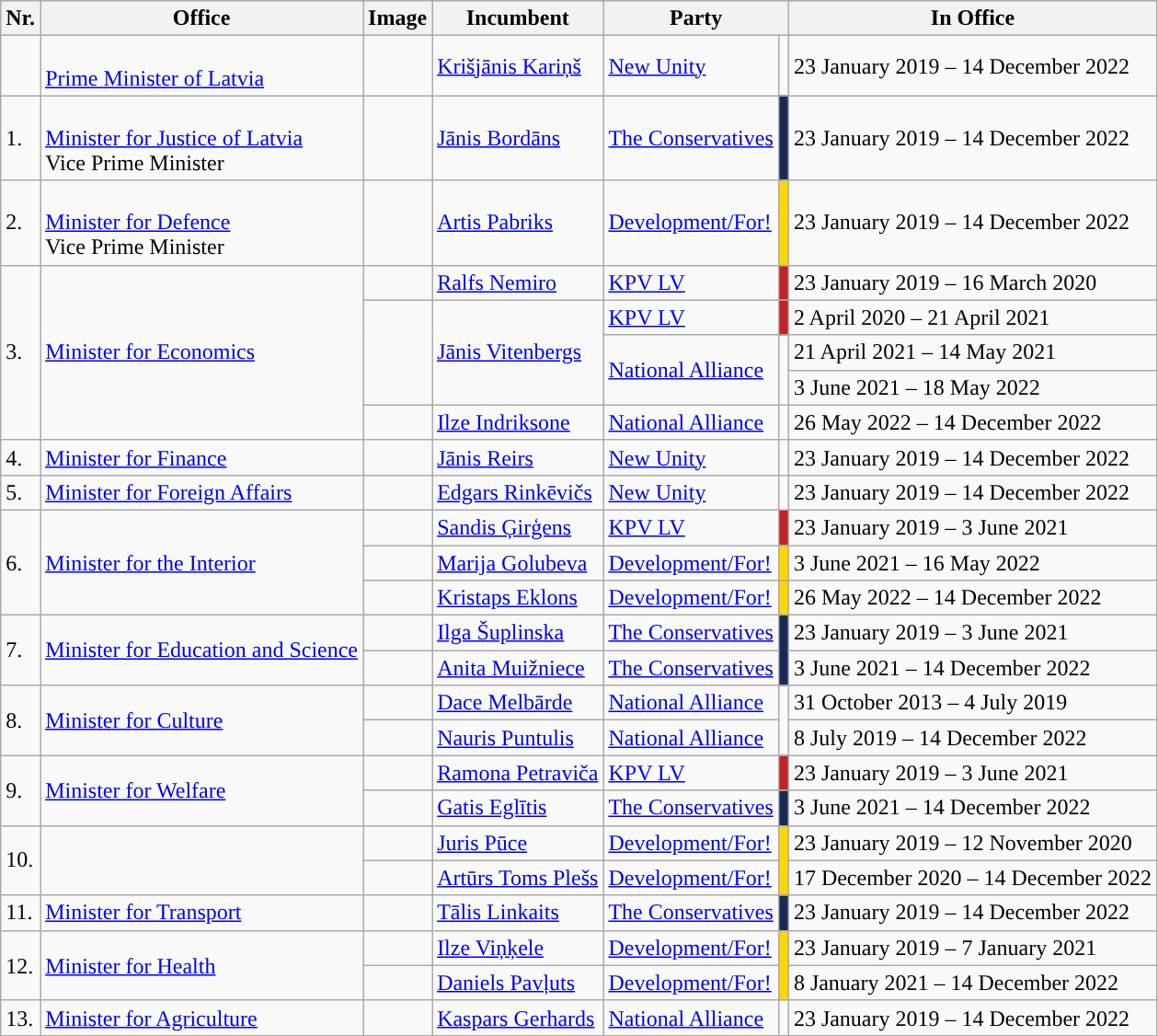<table class="wikitable">
<tr>
<th>Nr.</th>
<th>Office</th>
<th>Image</th>
<th>Incumbent</th>
<th colspan="2">Party</th>
<th>In Office</th>
</tr>
<tr>
<td></td>
<td><br><a href='#'>Prime Minister of Latvia</a></td>
<td></td>
<td><a href='#'>Krišjānis Kariņš</a></td>
<td><a href='#'>New Unity</a></td>
<td style="background-color: "></td>
<td>23 January 2019 – 14 December 2022</td>
</tr>
<tr>
<td>1.</td>
<td><br><a href='#'>Minister for Justice of Latvia</a><br>Vice Prime Minister</td>
<td></td>
<td><a href='#'>Jānis Bordāns</a></td>
<td><a href='#'>The Conservatives</a></td>
<td style="background-color: #192956"></td>
<td>23 January 2019 – 14 December 2022</td>
</tr>
<tr>
<td>2.</td>
<td><br><a href='#'>Minister for Defence</a><br>Vice Prime Minister</td>
<td></td>
<td><a href='#'>Artis Pabriks</a></td>
<td><a href='#'>Development/For!</a></td>
<td style="background-color: #FFD700"></td>
<td>23 January 2019 – 14 December 2022</td>
</tr>
<tr>
<td rowspan="5">3.</td>
<td rowspan="5"><a href='#'>Minister for Economics</a></td>
<td></td>
<td><a href='#'>Ralfs Nemiro</a></td>
<td><a href='#'>KPV LV</a></td>
<td style="background-color:  #c42027"></td>
<td>23 January 2019 – 16 March 2020</td>
</tr>
<tr>
<td rowspan="3"></td>
<td rowspan="3"><a href='#'>Jānis Vitenbergs</a></td>
<td><a href='#'>KPV LV</a></td>
<td style="background-color:  #c42027"></td>
<td>2 April 2020 – 21 April 2021</td>
</tr>
<tr>
<td rowspan="2"><a href='#'>National Alliance</a></td>
<td rowspan="2" style="background-color: "></td>
<td>21 April 2021 – 14 May 2021</td>
</tr>
<tr>
<td>3 June 2021 – 18 May 2022</td>
</tr>
<tr>
<td></td>
<td><a href='#'>Ilze Indriksone</a></td>
<td><a href='#'>National Alliance</a></td>
<td style="background-color: "></td>
<td>26 May 2022 – 14 December 2022</td>
</tr>
<tr>
<td>4.</td>
<td><a href='#'>Minister for Finance</a></td>
<td></td>
<td><a href='#'>Jānis Reirs</a></td>
<td><a href='#'>New Unity</a></td>
<td style="background-color: "></td>
<td>23 January 2019 – 14 December 2022</td>
</tr>
<tr>
<td>5.</td>
<td><a href='#'>Minister for Foreign Affairs</a></td>
<td></td>
<td><a href='#'>Edgars Rinkēvičs</a></td>
<td><a href='#'>New Unity</a></td>
<td style="background-color: "></td>
<td>23 January 2019 – 14 December 2022</td>
</tr>
<tr>
<td rowspan="3">6.</td>
<td rowspan="3"><a href='#'>Minister for the Interior</a></td>
<td></td>
<td><a href='#'>Sandis Ģirģens</a></td>
<td><a href='#'>KPV LV</a></td>
<td style="background-color: #c42027"></td>
<td>23 January 2019 – 3 June 2021</td>
</tr>
<tr>
<td></td>
<td><a href='#'>Marija Golubeva</a></td>
<td><a href='#'>Development/For!</a></td>
<td style="background-color: #FFD700"></td>
<td>3 June 2021 – 16 May 2022</td>
</tr>
<tr>
<td></td>
<td><a href='#'>Kristaps Eklons</a></td>
<td><a href='#'>Development/For!</a></td>
<td style="background-color: #FFD700"></td>
<td>26 May 2022 – 14 December 2022</td>
</tr>
<tr>
<td rowspan="2">7.</td>
<td rowspan="2"><a href='#'>Minister for Education and Science</a></td>
<td></td>
<td><a href='#'>Ilga Šuplinska</a></td>
<td><a href='#'>The Conservatives</a></td>
<td rowspan="2" style="background-color: #192956"></td>
<td>23 January 2019 – 3 June 2021</td>
</tr>
<tr>
<td></td>
<td><a href='#'>Anita Muižniece</a></td>
<td><a href='#'>The Conservatives</a></td>
<td>3 June 2021 – 14 December 2022</td>
</tr>
<tr>
<td rowspan="2">8.</td>
<td rowspan=2><a href='#'>Minister for Culture</a></td>
<td></td>
<td><a href='#'>Dace Melbārde</a></td>
<td><a href='#'>National Alliance</a></td>
<td rowspan="2" style="background-color: "></td>
<td>31 October 2013 – 4 July 2019</td>
</tr>
<tr>
<td></td>
<td><a href='#'>Nauris Puntulis</a></td>
<td><a href='#'>National Alliance</a></td>
<td>8 July 2019 – 14 December 2022</td>
</tr>
<tr>
<td rowspan="2">9.</td>
<td rowspan="2"><a href='#'>Minister for Welfare</a></td>
<td></td>
<td><a href='#'>Ramona Petraviča</a></td>
<td><a href='#'>KPV LV</a></td>
<td style="background-color: #c42027"></td>
<td>23 January 2019 – 3 June 2021</td>
</tr>
<tr>
<td></td>
<td><a href='#'>Gatis Eglītis</a></td>
<td><a href='#'>The Conservatives</a></td>
<td style="background-color: #192956"></td>
<td>3 June 2021 – 14 December 2022</td>
</tr>
<tr>
<td rowspan="2">10.</td>
<td rowspan=2></td>
<td></td>
<td><a href='#'>Juris Pūce</a></td>
<td><a href='#'>Development/For!</a></td>
<td rowspan="2" style="background-color: #FFD700"></td>
<td>23 January 2019 – 12 November 2020</td>
</tr>
<tr>
<td></td>
<td><a href='#'>Artūrs Toms Plešs</a></td>
<td><a href='#'>Development/For!</a></td>
<td>17 December 2020 – 14 December 2022</td>
</tr>
<tr>
<td>11.</td>
<td><a href='#'>Minister for Transport</a></td>
<td></td>
<td><a href='#'>Tālis Linkaits</a></td>
<td><a href='#'>The Conservatives</a></td>
<td style="background-color: #192956"></td>
<td>23 January 2019 – 14 December 2022</td>
</tr>
<tr>
<td rowspan="2">12.</td>
<td rowspan="2"><a href='#'>Minister for Health</a></td>
<td></td>
<td><a href='#'>Ilze Viņķele</a></td>
<td><a href='#'>Development/For!</a></td>
<td rowspan="2" style="background-color: #FFD700"></td>
<td>23 January 2019 – 7 January 2021</td>
</tr>
<tr>
<td></td>
<td><a href='#'>Daniels Pavļuts</a></td>
<td><a href='#'>Development/For!</a></td>
<td>8 January 2021 – 14 December 2022</td>
</tr>
<tr>
<td>13.</td>
<td><a href='#'>Minister for Agriculture</a></td>
<td></td>
<td><a href='#'>Kaspars Gerhards</a></td>
<td><a href='#'>National Alliance</a></td>
<td style="background-color: "></td>
<td>23 January 2019 – 14 December 2022</td>
</tr>
</table>
